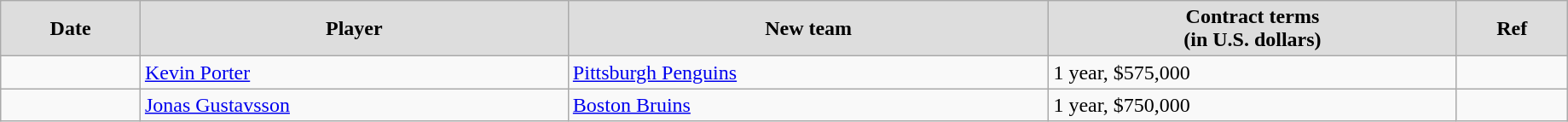<table class="wikitable" width=97%>
<tr align="center" bgcolor="#dddddd">
<td><strong>Date</strong></td>
<td><strong>Player</strong></td>
<td><strong>New team</strong></td>
<td><strong>Contract terms</strong><br><strong>(in U.S. dollars)</strong></td>
<td><strong>Ref</strong></td>
</tr>
<tr>
<td></td>
<td><a href='#'>Kevin Porter</a></td>
<td><a href='#'>Pittsburgh Penguins</a></td>
<td>1 year, $575,000</td>
<td></td>
</tr>
<tr>
<td></td>
<td><a href='#'>Jonas Gustavsson</a></td>
<td><a href='#'>Boston Bruins</a></td>
<td>1 year, $750,000</td>
<td></td>
</tr>
</table>
